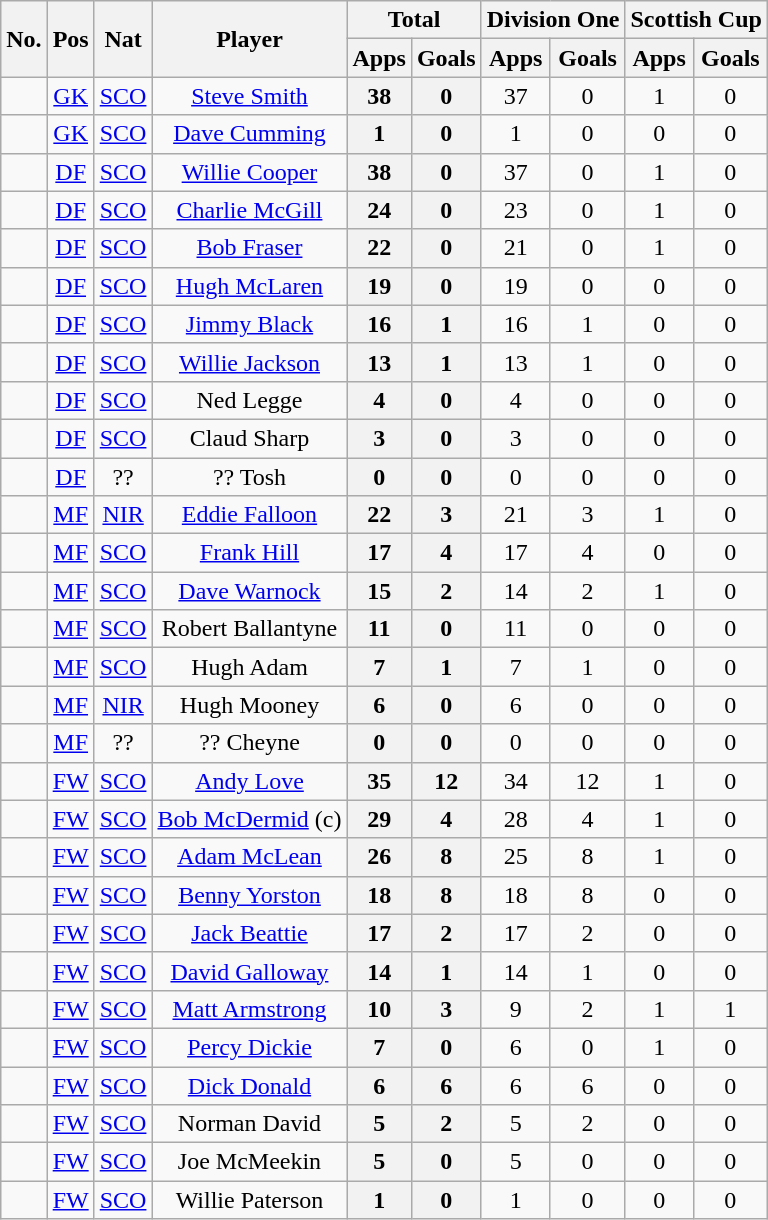<table class="wikitable sortable" style="text-align: center;">
<tr>
<th rowspan="2"><abbr>No.</abbr></th>
<th rowspan="2"><abbr>Pos</abbr></th>
<th rowspan="2"><abbr>Nat</abbr></th>
<th rowspan="2">Player</th>
<th colspan="2">Total</th>
<th colspan="2">Division One</th>
<th colspan="2">Scottish Cup</th>
</tr>
<tr>
<th>Apps</th>
<th>Goals</th>
<th>Apps</th>
<th>Goals</th>
<th>Apps</th>
<th>Goals</th>
</tr>
<tr>
<td></td>
<td><a href='#'>GK</a></td>
<td> <a href='#'>SCO</a></td>
<td><a href='#'>Steve Smith</a></td>
<th>38</th>
<th>0</th>
<td>37</td>
<td>0</td>
<td>1</td>
<td>0</td>
</tr>
<tr>
<td></td>
<td><a href='#'>GK</a></td>
<td> <a href='#'>SCO</a></td>
<td><a href='#'>Dave Cumming</a></td>
<th>1</th>
<th>0</th>
<td>1</td>
<td>0</td>
<td>0</td>
<td>0</td>
</tr>
<tr>
<td></td>
<td><a href='#'>DF</a></td>
<td> <a href='#'>SCO</a></td>
<td><a href='#'>Willie Cooper</a></td>
<th>38</th>
<th>0</th>
<td>37</td>
<td>0</td>
<td>1</td>
<td>0</td>
</tr>
<tr>
<td></td>
<td><a href='#'>DF</a></td>
<td> <a href='#'>SCO</a></td>
<td><a href='#'>Charlie McGill</a></td>
<th>24</th>
<th>0</th>
<td>23</td>
<td>0</td>
<td>1</td>
<td>0</td>
</tr>
<tr>
<td></td>
<td><a href='#'>DF</a></td>
<td> <a href='#'>SCO</a></td>
<td><a href='#'>Bob Fraser</a></td>
<th>22</th>
<th>0</th>
<td>21</td>
<td>0</td>
<td>1</td>
<td>0</td>
</tr>
<tr>
<td></td>
<td><a href='#'>DF</a></td>
<td> <a href='#'>SCO</a></td>
<td><a href='#'>Hugh McLaren</a></td>
<th>19</th>
<th>0</th>
<td>19</td>
<td>0</td>
<td>0</td>
<td>0</td>
</tr>
<tr>
<td></td>
<td><a href='#'>DF</a></td>
<td> <a href='#'>SCO</a></td>
<td><a href='#'>Jimmy Black</a></td>
<th>16</th>
<th>1</th>
<td>16</td>
<td>1</td>
<td>0</td>
<td>0</td>
</tr>
<tr>
<td></td>
<td><a href='#'>DF</a></td>
<td> <a href='#'>SCO</a></td>
<td><a href='#'>Willie Jackson</a></td>
<th>13</th>
<th>1</th>
<td>13</td>
<td>1</td>
<td>0</td>
<td>0</td>
</tr>
<tr>
<td></td>
<td><a href='#'>DF</a></td>
<td> <a href='#'>SCO</a></td>
<td>Ned Legge</td>
<th>4</th>
<th>0</th>
<td>4</td>
<td>0</td>
<td>0</td>
<td>0</td>
</tr>
<tr>
<td></td>
<td><a href='#'>DF</a></td>
<td> <a href='#'>SCO</a></td>
<td>Claud Sharp</td>
<th>3</th>
<th>0</th>
<td>3</td>
<td>0</td>
<td>0</td>
<td>0</td>
</tr>
<tr>
<td></td>
<td><a href='#'>DF</a></td>
<td>??</td>
<td>?? Tosh</td>
<th>0</th>
<th>0</th>
<td>0</td>
<td>0</td>
<td>0</td>
<td>0</td>
</tr>
<tr>
<td></td>
<td><a href='#'>MF</a></td>
<td> <a href='#'>NIR</a></td>
<td><a href='#'>Eddie Falloon</a></td>
<th>22</th>
<th>3</th>
<td>21</td>
<td>3</td>
<td>1</td>
<td>0</td>
</tr>
<tr>
<td></td>
<td><a href='#'>MF</a></td>
<td> <a href='#'>SCO</a></td>
<td><a href='#'>Frank Hill</a></td>
<th>17</th>
<th>4</th>
<td>17</td>
<td>4</td>
<td>0</td>
<td>0</td>
</tr>
<tr>
<td></td>
<td><a href='#'>MF</a></td>
<td> <a href='#'>SCO</a></td>
<td><a href='#'>Dave Warnock</a></td>
<th>15</th>
<th>2</th>
<td>14</td>
<td>2</td>
<td>1</td>
<td>0</td>
</tr>
<tr>
<td></td>
<td><a href='#'>MF</a></td>
<td> <a href='#'>SCO</a></td>
<td>Robert Ballantyne</td>
<th>11</th>
<th>0</th>
<td>11</td>
<td>0</td>
<td>0</td>
<td>0</td>
</tr>
<tr>
<td></td>
<td><a href='#'>MF</a></td>
<td> <a href='#'>SCO</a></td>
<td>Hugh Adam</td>
<th>7</th>
<th>1</th>
<td>7</td>
<td>1</td>
<td>0</td>
<td>0</td>
</tr>
<tr>
<td></td>
<td><a href='#'>MF</a></td>
<td> <a href='#'>NIR</a></td>
<td>Hugh Mooney</td>
<th>6</th>
<th>0</th>
<td>6</td>
<td>0</td>
<td>0</td>
<td>0</td>
</tr>
<tr>
<td></td>
<td><a href='#'>MF</a></td>
<td>??</td>
<td>?? Cheyne</td>
<th>0</th>
<th>0</th>
<td>0</td>
<td>0</td>
<td>0</td>
<td>0</td>
</tr>
<tr>
<td></td>
<td><a href='#'>FW</a></td>
<td> <a href='#'>SCO</a></td>
<td><a href='#'>Andy Love</a></td>
<th>35</th>
<th>12</th>
<td>34</td>
<td>12</td>
<td>1</td>
<td>0</td>
</tr>
<tr>
<td></td>
<td><a href='#'>FW</a></td>
<td> <a href='#'>SCO</a></td>
<td><a href='#'>Bob McDermid</a> (c)</td>
<th>29</th>
<th>4</th>
<td>28</td>
<td>4</td>
<td>1</td>
<td>0</td>
</tr>
<tr>
<td></td>
<td><a href='#'>FW</a></td>
<td> <a href='#'>SCO</a></td>
<td><a href='#'>Adam McLean</a></td>
<th>26</th>
<th>8</th>
<td>25</td>
<td>8</td>
<td>1</td>
<td>0</td>
</tr>
<tr>
<td></td>
<td><a href='#'>FW</a></td>
<td> <a href='#'>SCO</a></td>
<td><a href='#'>Benny Yorston</a></td>
<th>18</th>
<th>8</th>
<td>18</td>
<td>8</td>
<td>0</td>
<td>0</td>
</tr>
<tr>
<td></td>
<td><a href='#'>FW</a></td>
<td> <a href='#'>SCO</a></td>
<td><a href='#'>Jack Beattie</a></td>
<th>17</th>
<th>2</th>
<td>17</td>
<td>2</td>
<td>0</td>
<td>0</td>
</tr>
<tr>
<td></td>
<td><a href='#'>FW</a></td>
<td> <a href='#'>SCO</a></td>
<td><a href='#'>David Galloway</a></td>
<th>14</th>
<th>1</th>
<td>14</td>
<td>1</td>
<td>0</td>
<td>0</td>
</tr>
<tr>
<td></td>
<td><a href='#'>FW</a></td>
<td> <a href='#'>SCO</a></td>
<td><a href='#'>Matt Armstrong</a></td>
<th>10</th>
<th>3</th>
<td>9</td>
<td>2</td>
<td>1</td>
<td>1</td>
</tr>
<tr>
<td></td>
<td><a href='#'>FW</a></td>
<td> <a href='#'>SCO</a></td>
<td><a href='#'>Percy Dickie</a></td>
<th>7</th>
<th>0</th>
<td>6</td>
<td>0</td>
<td>1</td>
<td>0</td>
</tr>
<tr>
<td></td>
<td><a href='#'>FW</a></td>
<td> <a href='#'>SCO</a></td>
<td><a href='#'>Dick Donald</a></td>
<th>6</th>
<th>6</th>
<td>6</td>
<td>6</td>
<td>0</td>
<td>0</td>
</tr>
<tr>
<td></td>
<td><a href='#'>FW</a></td>
<td> <a href='#'>SCO</a></td>
<td>Norman David</td>
<th>5</th>
<th>2</th>
<td>5</td>
<td>2</td>
<td>0</td>
<td>0</td>
</tr>
<tr>
<td></td>
<td><a href='#'>FW</a></td>
<td> <a href='#'>SCO</a></td>
<td>Joe McMeekin</td>
<th>5</th>
<th>0</th>
<td>5</td>
<td>0</td>
<td>0</td>
<td>0</td>
</tr>
<tr>
<td></td>
<td><a href='#'>FW</a></td>
<td> <a href='#'>SCO</a></td>
<td>Willie Paterson</td>
<th>1</th>
<th>0</th>
<td>1</td>
<td>0</td>
<td>0</td>
<td>0</td>
</tr>
</table>
